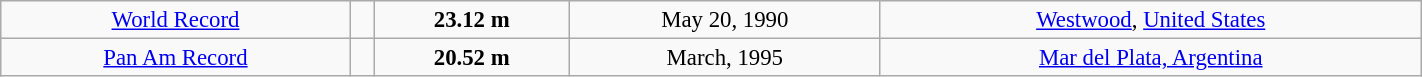<table class="wikitable" style=" text-align:center; font-size:95%;" width="75%">
<tr>
<td><a href='#'>World Record</a></td>
<td></td>
<td><strong>23.12 m </strong></td>
<td>May 20, 1990</td>
<td> <a href='#'>Westwood</a>, <a href='#'>United States</a></td>
</tr>
<tr>
<td><a href='#'>Pan Am Record</a></td>
<td></td>
<td><strong>20.52 m </strong></td>
<td>March, 1995</td>
<td> <a href='#'>Mar del Plata, Argentina</a></td>
</tr>
</table>
